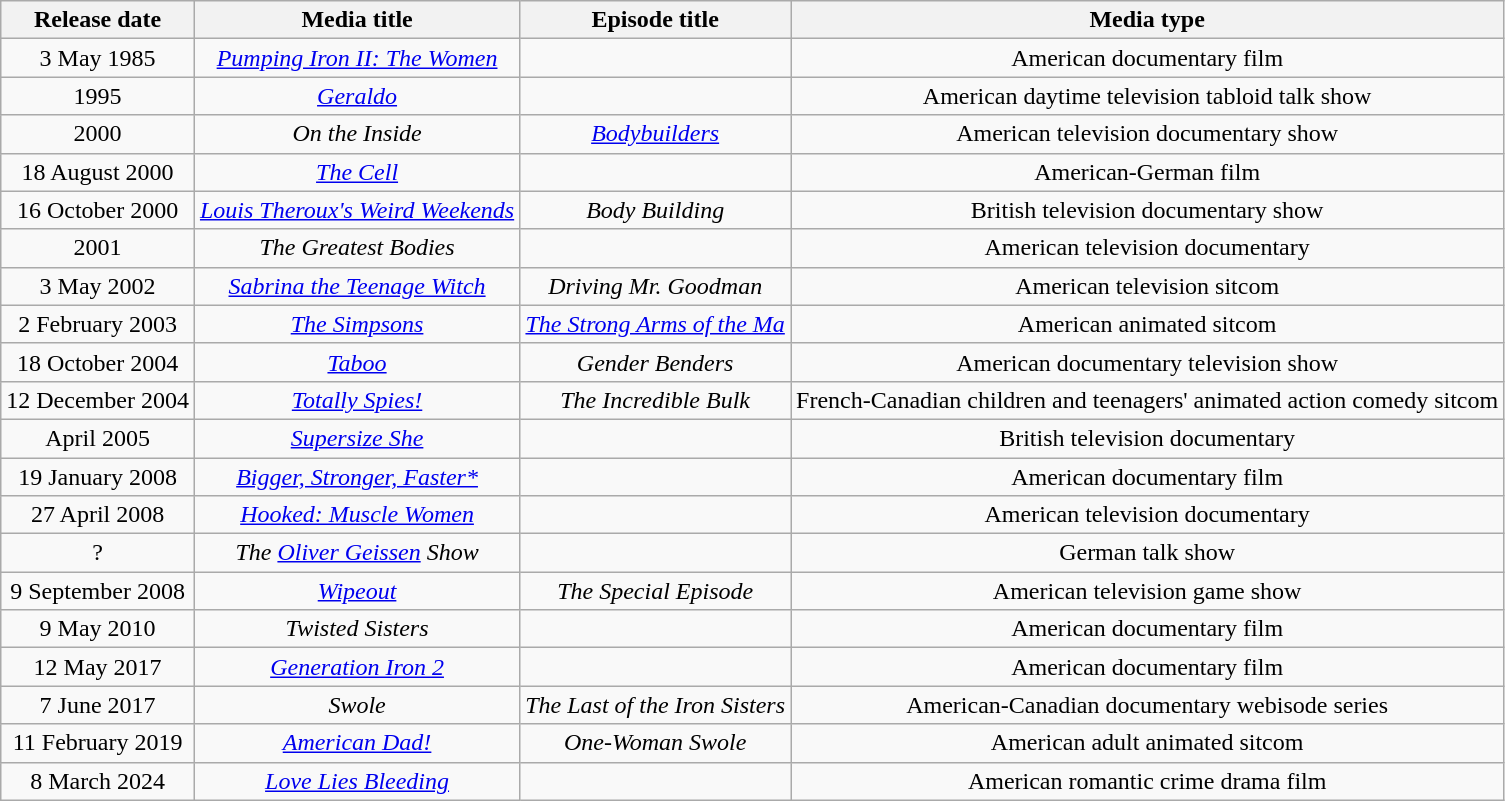<table class="wikitable sortable" style="text-align: center;">
<tr>
<th>Release date</th>
<th>Media title</th>
<th>Episode title</th>
<th>Media type</th>
</tr>
<tr>
<td>3 May 1985</td>
<td><em><a href='#'>Pumping Iron II: The Women</a></em></td>
<td></td>
<td>American documentary film</td>
</tr>
<tr>
<td>1995</td>
<td><em><a href='#'>Geraldo</a></em></td>
<td></td>
<td>American daytime television tabloid talk show</td>
</tr>
<tr>
<td>2000</td>
<td><em>On the Inside</em></td>
<td><em><a href='#'>Bodybuilders</a></em></td>
<td>American television documentary show</td>
</tr>
<tr>
<td>18 August 2000</td>
<td><em><a href='#'>The Cell</a></em></td>
<td></td>
<td>American-German film</td>
</tr>
<tr>
<td>16 October 2000</td>
<td><em><a href='#'>Louis Theroux's Weird Weekends</a></em></td>
<td><em>Body Building</em></td>
<td>British television documentary show</td>
</tr>
<tr>
<td>2001</td>
<td><em>The Greatest Bodies</em></td>
<td></td>
<td>American television documentary</td>
</tr>
<tr>
<td>3 May 2002</td>
<td><em><a href='#'>Sabrina the Teenage Witch</a></em></td>
<td><em>Driving Mr. Goodman</em></td>
<td>American television sitcom</td>
</tr>
<tr>
<td>2 February 2003</td>
<td><em><a href='#'>The Simpsons</a></em></td>
<td><em><a href='#'>The Strong Arms of the Ma</a></em></td>
<td>American animated sitcom</td>
</tr>
<tr>
<td>18 October 2004</td>
<td><em><a href='#'>Taboo</a></em></td>
<td><em>Gender Benders</em></td>
<td>American documentary television show</td>
</tr>
<tr>
<td>12 December 2004</td>
<td><em><a href='#'>Totally Spies!</a></em></td>
<td><em>The Incredible Bulk</em></td>
<td>French-Canadian children and teenagers' animated action comedy sitcom</td>
</tr>
<tr>
<td>April 2005</td>
<td><em><a href='#'>Supersize She</a></em></td>
<td></td>
<td>British television documentary</td>
</tr>
<tr>
<td>19 January 2008</td>
<td><em><a href='#'>Bigger, Stronger, Faster*</a></em></td>
<td></td>
<td>American documentary film</td>
</tr>
<tr>
<td>27 April 2008</td>
<td><em><a href='#'>Hooked: Muscle Women</a></em></td>
<td></td>
<td>American television documentary</td>
</tr>
<tr>
<td>?</td>
<td><em>The <a href='#'>Oliver Geissen</a> Show</em></td>
<td></td>
<td>German talk show</td>
</tr>
<tr>
<td>9 September 2008</td>
<td><em><a href='#'>Wipeout</a></em></td>
<td><em>The Special Episode</em></td>
<td>American television game show</td>
</tr>
<tr>
<td>9 May 2010</td>
<td><em>Twisted Sisters</em></td>
<td></td>
<td>American documentary film</td>
</tr>
<tr>
<td>12 May 2017</td>
<td><em><a href='#'>Generation Iron 2</a></em></td>
<td></td>
<td>American documentary film</td>
</tr>
<tr>
<td>7 June 2017</td>
<td><em>Swole</em></td>
<td><em>The Last of the Iron Sisters</em></td>
<td>American-Canadian documentary webisode series</td>
</tr>
<tr>
<td>11 February 2019</td>
<td><em><a href='#'>American Dad!</a></em></td>
<td><em>One-Woman Swole</em></td>
<td>American adult animated sitcom</td>
</tr>
<tr>
<td>8 March 2024</td>
<td><em><a href='#'>Love Lies Bleeding</a></em></td>
<td></td>
<td>American romantic crime drama film</td>
</tr>
</table>
